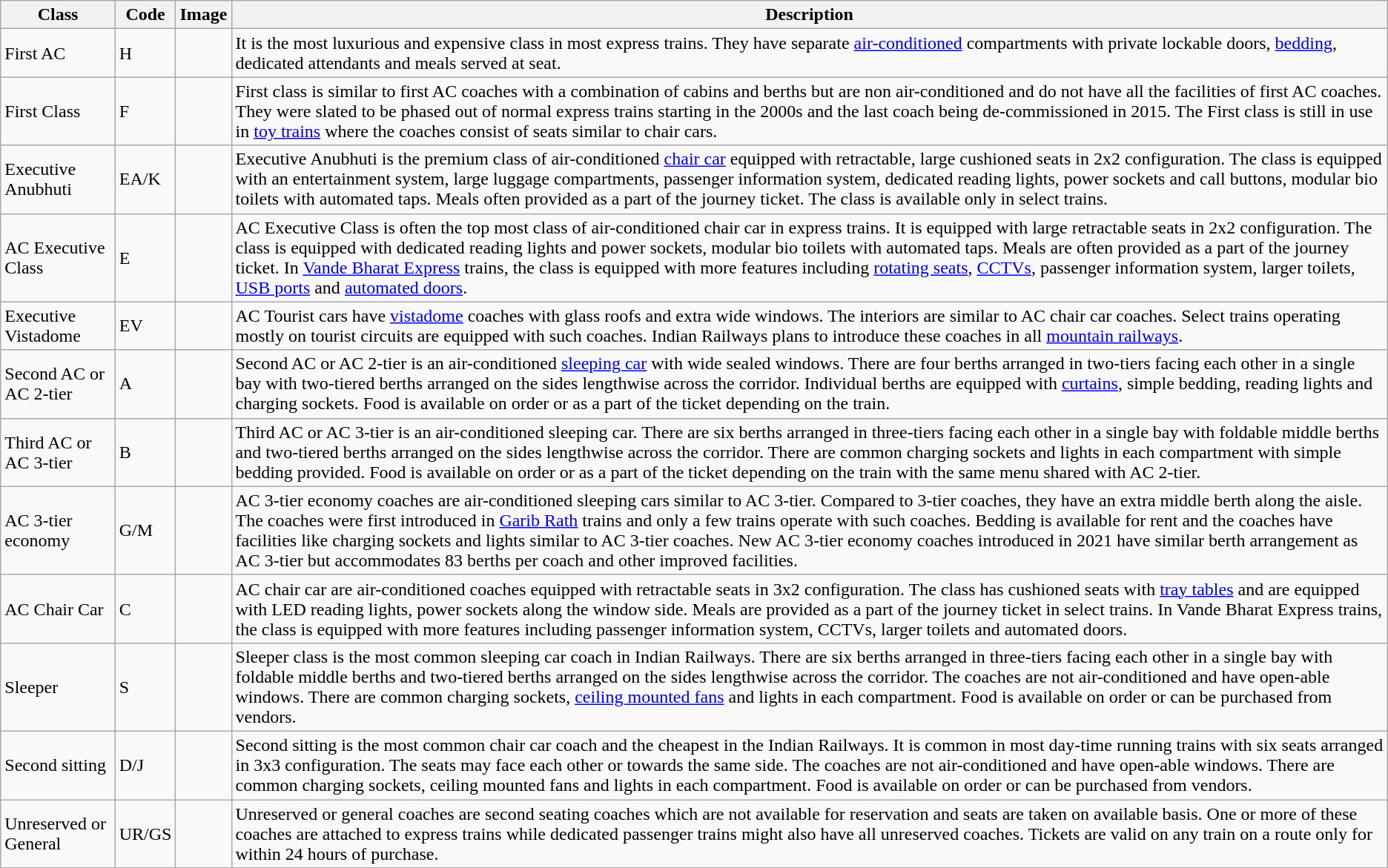<table class="wikitable"style="text-align:left;"style="font-size: 85%">
<tr>
<th>Class</th>
<th>Code</th>
<th>Image</th>
<th>Description</th>
</tr>
<tr>
<td>First AC</td>
<td>H</td>
<td></td>
<td>It is the most luxurious and expensive class in most express trains. They have separate <a href='#'>air-conditioned</a> compartments with private lockable doors, <a href='#'>bedding</a>, dedicated attendants and meals served at seat.</td>
</tr>
<tr>
<td>First Class</td>
<td>F</td>
<td></td>
<td>First class is similar to first AC coaches with a combination of cabins and berths but are non air-conditioned and do not have all the facilities of first AC coaches. They were slated to be phased out of normal express trains starting in the 2000s and the last coach being de-commissioned in 2015. The First class is still in use in <a href='#'>toy trains</a> where the coaches consist of seats similar to chair cars.</td>
</tr>
<tr>
<td>Executive Anubhuti</td>
<td>EA/K</td>
<td></td>
<td>Executive Anubhuti is the premium class of air-conditioned <a href='#'>chair car</a> equipped with retractable, large cushioned seats in 2x2 configuration. The class is equipped with an entertainment system, large luggage compartments, passenger information system, dedicated reading lights, power sockets and call buttons, modular bio toilets with automated taps. Meals often provided as a part of the journey ticket. The class is available only in select trains.</td>
</tr>
<tr>
<td>AC Executive Class</td>
<td>E</td>
<td></td>
<td>AC Executive Class is often the top most class of air-conditioned chair car in express trains. It is equipped with large retractable seats in 2x2 configuration. The class is equipped with dedicated reading lights and power sockets, modular bio toilets with automated taps. Meals are often provided as a part of the journey ticket. In <a href='#'>Vande Bharat Express</a> trains, the class is equipped with more features including <a href='#'>rotating seats</a>, <a href='#'>CCTVs</a>, passenger information system, larger toilets, <a href='#'>USB ports</a> and <a href='#'>automated doors</a>.</td>
</tr>
<tr>
<td>Executive Vistadome</td>
<td>EV</td>
<td></td>
<td>AC Tourist cars have <a href='#'>vistadome</a> coaches with glass roofs and extra wide windows. The interiors are similar to AC chair car coaches. Select trains operating mostly on tourist circuits are equipped with such coaches. Indian Railways plans to introduce these coaches in all <a href='#'>mountain railways</a>.</td>
</tr>
<tr>
<td>Second AC or AC 2-tier</td>
<td>A</td>
<td></td>
<td>Second AC or AC 2-tier is an air-conditioned <a href='#'>sleeping car</a> with wide sealed windows. There are four berths arranged in two-tiers facing each other in a single bay with two-tiered berths arranged on the sides lengthwise across the corridor. Individual berths are equipped with <a href='#'>curtains</a>, simple bedding, reading lights and charging sockets. Food is available on order or as a part of the ticket depending on the train.</td>
</tr>
<tr>
<td>Third AC or AC 3-tier</td>
<td>B</td>
<td></td>
<td>Third AC or AC 3-tier is an air-conditioned sleeping car. There are six berths arranged in three-tiers facing each other in a single bay with foldable middle berths and two-tiered berths arranged on the sides lengthwise across the corridor. There are common charging sockets and lights in each compartment with simple bedding provided. Food is available on order or as a part of the ticket depending on the train with the same menu shared with AC 2-tier.</td>
</tr>
<tr>
<td>AC 3-tier economy</td>
<td>G/M</td>
<td></td>
<td>AC 3-tier economy coaches are air-conditioned sleeping cars similar to AC 3-tier. Compared to 3-tier coaches, they have an extra middle berth along the aisle. The coaches were first introduced in <a href='#'>Garib Rath</a> trains and only a few trains operate with such coaches. Bedding is available for rent and the coaches have facilities like charging sockets and lights similar to AC 3-tier coaches. New AC 3-tier economy coaches introduced in 2021 have similar berth arrangement as AC 3-tier but accommodates 83 berths per coach and other improved facilities.</td>
</tr>
<tr>
<td>AC Chair Car</td>
<td>C</td>
<td></td>
<td>AC chair car are air-conditioned coaches equipped with retractable seats in 3x2 configuration. The class has cushioned seats with <a href='#'>tray tables</a> and are equipped with LED reading lights, power sockets along the window side. Meals are provided as a part of the journey ticket in select trains. In Vande Bharat Express trains, the class is equipped with more features including passenger information system, CCTVs, larger toilets and automated doors.</td>
</tr>
<tr>
<td>Sleeper</td>
<td>S</td>
<td></td>
<td>Sleeper class is the most common sleeping car coach in Indian Railways. There are six berths arranged in three-tiers facing each other in a single bay with foldable middle berths and two-tiered berths arranged on the sides lengthwise across the corridor. The coaches are not air-conditioned and have open-able windows. There are common charging sockets, <a href='#'>ceiling mounted fans</a> and lights in each compartment. Food is available on order or can be purchased from vendors.</td>
</tr>
<tr>
<td>Second sitting</td>
<td>D/J</td>
<td></td>
<td>Second sitting is the most common chair car coach and the cheapest in the Indian Railways. It is common in most day-time running trains with six seats arranged in 3x3 configuration. The seats may face each other or towards the same side. The coaches are not air-conditioned and have open-able windows. There are common charging sockets, ceiling mounted fans and lights in each compartment. Food is available on order or can be purchased from vendors.</td>
</tr>
<tr>
<td>Unreserved or General</td>
<td>UR/GS</td>
<td></td>
<td>Unreserved or general coaches are second seating coaches which are not available for reservation and seats are taken on available basis. One or more of these coaches are attached to express trains while dedicated passenger trains might also have all unreserved coaches. Tickets are valid on any train on a route only for within 24 hours of purchase.</td>
</tr>
</table>
